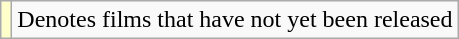<table class="wikitable">
<tr>
<td style="background:#ffc;"></td>
<td>Denotes films that have not yet been released</td>
</tr>
</table>
